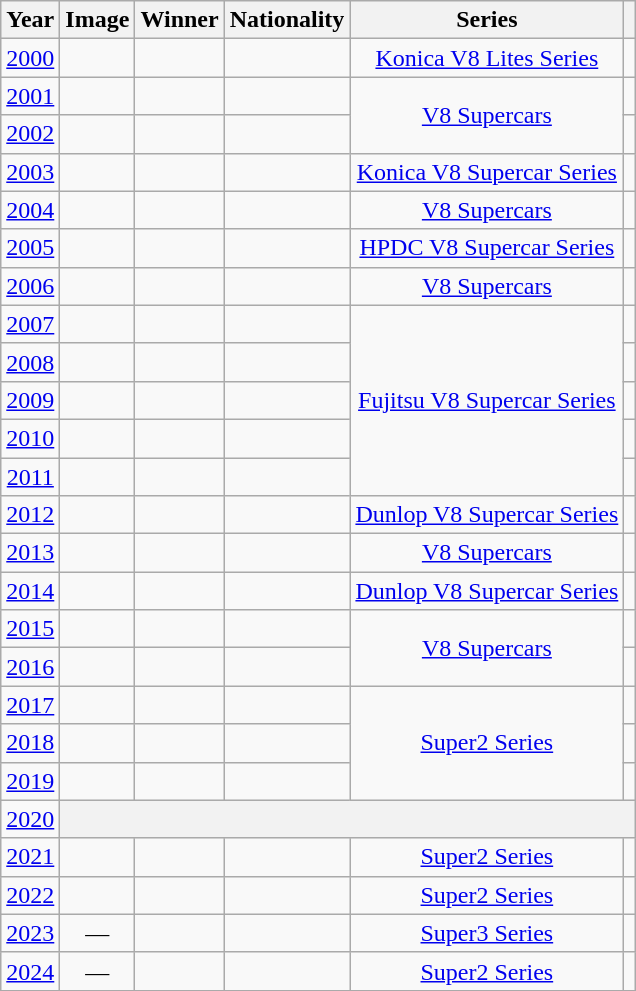<table class="wikitable plainrowheaders sortable" style="text-align:center;">
<tr>
<th scope=col>Year</th>
<th scope=col  class=unsortable>Image</th>
<th scope=col>Winner</th>
<th scope=col>Nationality</th>
<th>Series</th>
<th scope=col class=unsortable></th>
</tr>
<tr>
<td><a href='#'>2000</a></td>
<td></td>
<td scope=row></td>
<td></td>
<td><a href='#'>Konica V8 Lites Series</a></td>
<td></td>
</tr>
<tr>
<td><a href='#'>2001</a></td>
<td></td>
<td scope=row></td>
<td></td>
<td rowspan="2"><a href='#'>V8 Supercars</a></td>
<td></td>
</tr>
<tr>
<td><a href='#'>2002</a></td>
<td></td>
<td scope=row></td>
<td></td>
<td></td>
</tr>
<tr>
<td><a href='#'>2003</a></td>
<td></td>
<td scope=row></td>
<td></td>
<td><a href='#'>Konica V8 Supercar Series</a></td>
<td></td>
</tr>
<tr>
<td><a href='#'>2004</a></td>
<td></td>
<td scope=row></td>
<td></td>
<td><a href='#'>V8 Supercars</a></td>
<td></td>
</tr>
<tr>
<td><a href='#'>2005</a></td>
<td></td>
<td scope=row></td>
<td></td>
<td><a href='#'>HPDC V8 Supercar Series</a></td>
<td></td>
</tr>
<tr>
<td><a href='#'>2006</a></td>
<td></td>
<td scope=row></td>
<td></td>
<td><a href='#'>V8 Supercars</a></td>
<td></td>
</tr>
<tr>
<td><a href='#'>2007</a></td>
<td></td>
<td scope=row></td>
<td></td>
<td rowspan="5"><a href='#'>Fujitsu V8 Supercar Series</a></td>
<td></td>
</tr>
<tr>
<td><a href='#'>2008</a></td>
<td></td>
<td scope=row></td>
<td></td>
<td></td>
</tr>
<tr>
<td><a href='#'>2009</a></td>
<td></td>
<td scope=row></td>
<td></td>
<td></td>
</tr>
<tr>
<td><a href='#'>2010</a></td>
<td></td>
<td scope=row></td>
<td></td>
<td></td>
</tr>
<tr>
<td><a href='#'>2011</a></td>
<td></td>
<td scope=row></td>
<td></td>
<td></td>
</tr>
<tr>
<td><a href='#'>2012</a></td>
<td></td>
<td scope=row></td>
<td></td>
<td><a href='#'>Dunlop V8 Supercar Series</a></td>
<td></td>
</tr>
<tr>
<td><a href='#'>2013</a></td>
<td></td>
<td scope=row></td>
<td></td>
<td><a href='#'>V8 Supercars</a></td>
<td></td>
</tr>
<tr>
<td><a href='#'>2014</a></td>
<td></td>
<td scope=row></td>
<td></td>
<td><a href='#'>Dunlop V8 Supercar Series</a></td>
<td></td>
</tr>
<tr>
<td><a href='#'>2015</a></td>
<td></td>
<td scope=row></td>
<td></td>
<td rowspan="2"><a href='#'>V8 Supercars</a></td>
<td></td>
</tr>
<tr>
<td><a href='#'>2016</a></td>
<td></td>
<td scope=row></td>
<td></td>
<td></td>
</tr>
<tr>
<td><a href='#'>2017</a></td>
<td></td>
<td scope=row></td>
<td></td>
<td rowspan="3"><a href='#'>Super2 Series</a></td>
<td></td>
</tr>
<tr>
<td><a href='#'>2018</a></td>
<td></td>
<td></td>
<td></td>
<td></td>
</tr>
<tr>
<td><a href='#'>2019</a></td>
<td></td>
<td scope="row"></td>
<td></td>
<td></td>
</tr>
<tr>
<td><a href='#'>2020</a></td>
<th scope=row colspan=5> </th>
</tr>
<tr>
<td><a href='#'>2021</a></td>
<td></td>
<td></td>
<td></td>
<td><a href='#'>Super2 Series</a></td>
<td></td>
</tr>
<tr>
<td><a href='#'>2022</a></td>
<td></td>
<td></td>
<td></td>
<td><a href='#'>Super2 Series</a></td>
<td></td>
</tr>
<tr>
<td><a href='#'>2023</a></td>
<td>—</td>
<td></td>
<td></td>
<td><a href='#'>Super3 Series</a></td>
<td></td>
</tr>
<tr>
<td><a href='#'>2024</a></td>
<td>—</td>
<td></td>
<td></td>
<td><a href='#'>Super2 Series</a></td>
<td></td>
</tr>
</table>
